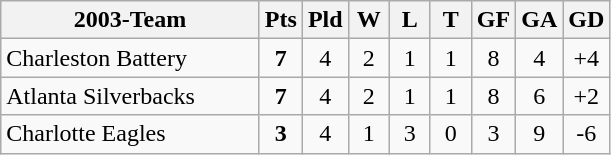<table class="wikitable" style="text-align: center;">
<tr>
<th width="165">2003-Team</th>
<th width="20">Pts</th>
<th width="20">Pld</th>
<th width="20">W</th>
<th width="20">L</th>
<th width="20">T</th>
<th width="20">GF</th>
<th width="20">GA</th>
<th width="20">GD</th>
</tr>
<tr>
<td style="text-align:left;">Charleston Battery</td>
<td><strong>7</strong></td>
<td>4</td>
<td>2</td>
<td>1</td>
<td>1</td>
<td>8</td>
<td>4</td>
<td>+4</td>
</tr>
<tr>
<td style="text-align:left;">Atlanta Silverbacks</td>
<td><strong>7</strong></td>
<td>4</td>
<td>2</td>
<td>1</td>
<td>1</td>
<td>8</td>
<td>6</td>
<td>+2</td>
</tr>
<tr>
<td style="text-align:left;">Charlotte Eagles</td>
<td><strong>3</strong></td>
<td>4</td>
<td>1</td>
<td>3</td>
<td>0</td>
<td>3</td>
<td>9</td>
<td>-6</td>
</tr>
</table>
